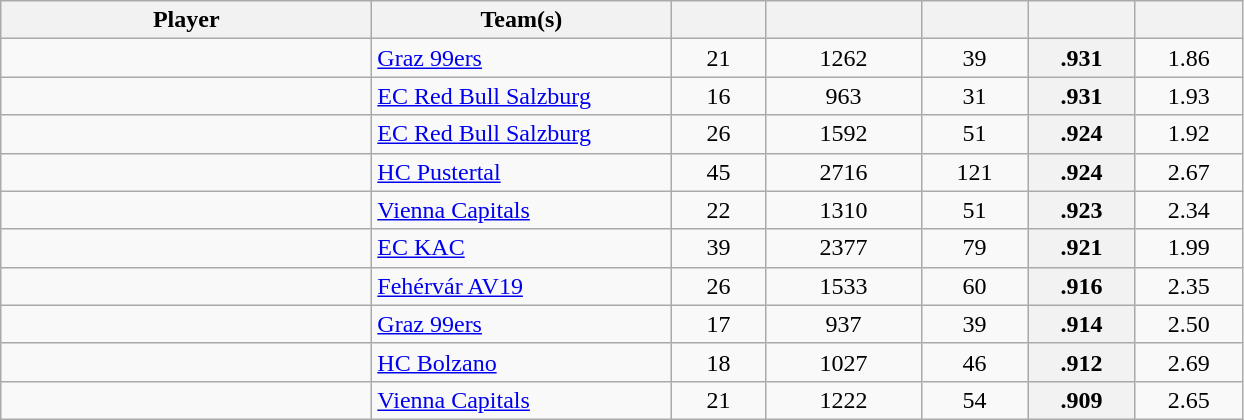<table class="wikitable sortable" style="text-align: center">
<tr>
<th style="width: 15em;">Player</th>
<th style="width: 12em;">Team(s)</th>
<th style="width: 3.5em;"></th>
<th style="width: 6em;"></th>
<th style="width: 4em;"></th>
<th style="width: 4em;"></th>
<th style="width: 4em;"></th>
</tr>
<tr>
<td style="text-align:left;"> </td>
<td style="text-align:left;"><a href='#'>Graz 99ers</a></td>
<td>21</td>
<td>1262</td>
<td>39</td>
<th>.931</th>
<td>1.86</td>
</tr>
<tr>
<td style="text-align:left;"> </td>
<td style="text-align:left;"><a href='#'>EC Red Bull Salzburg</a></td>
<td>16</td>
<td>963</td>
<td>31</td>
<th>.931</th>
<td>1.93</td>
</tr>
<tr>
<td style="text-align:left;"> </td>
<td style="text-align:left;"><a href='#'>EC Red Bull Salzburg</a></td>
<td>26</td>
<td>1592</td>
<td>51</td>
<th>.924</th>
<td>1.92</td>
</tr>
<tr>
<td style="text-align:left;"> </td>
<td style="text-align:left;"><a href='#'>HC Pustertal</a></td>
<td>45</td>
<td>2716</td>
<td>121</td>
<th>.924</th>
<td>2.67</td>
</tr>
<tr>
<td style="text-align:left;"> </td>
<td style="text-align:left;"><a href='#'>Vienna Capitals</a></td>
<td>22</td>
<td>1310</td>
<td>51</td>
<th>.923</th>
<td>2.34</td>
</tr>
<tr>
<td style="text-align:left;"> </td>
<td style="text-align:left;"><a href='#'>EC KAC</a></td>
<td>39</td>
<td>2377</td>
<td>79</td>
<th>.921</th>
<td>1.99</td>
</tr>
<tr>
<td style="text-align:left;"> </td>
<td style="text-align:left;"><a href='#'>Fehérvár AV19</a></td>
<td>26</td>
<td>1533</td>
<td>60</td>
<th>.916</th>
<td>2.35</td>
</tr>
<tr>
<td style="text-align:left;"> </td>
<td style="text-align:left;"><a href='#'>Graz 99ers</a></td>
<td>17</td>
<td>937</td>
<td>39</td>
<th>.914</th>
<td>2.50</td>
</tr>
<tr>
<td style="text-align:left;"> </td>
<td style="text-align:left;"><a href='#'>HC Bolzano</a></td>
<td>18</td>
<td>1027</td>
<td>46</td>
<th>.912</th>
<td>2.69</td>
</tr>
<tr>
<td style="text-align:left;"> </td>
<td style="text-align:left;"><a href='#'>Vienna Capitals</a></td>
<td>21</td>
<td>1222</td>
<td>54</td>
<th>.909</th>
<td>2.65</td>
</tr>
</table>
